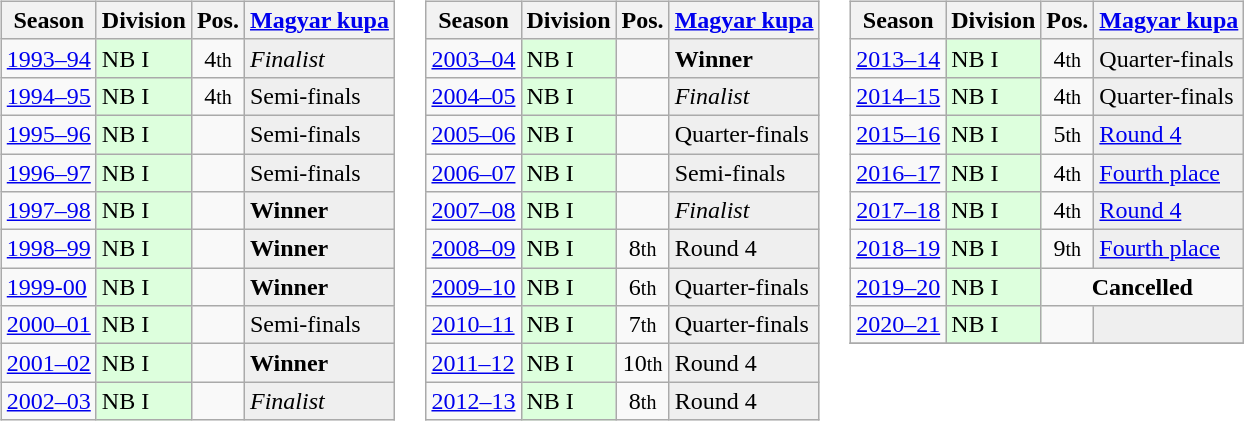<table>
<tr>
<td valign="top"><br><table class="wikitable text-align:center">
<tr>
<th>Season</th>
<th>Division</th>
<th>Pos.</th>
<th><a href='#'>Magyar kupa</a></th>
</tr>
<tr>
<td><a href='#'>1993–94</a></td>
<td bgcolor=#ddffdd>NB I</td>
<td align=center>4<small>th</small></td>
<td style="background:#efefef;"> <em>Finalist</em></td>
</tr>
<tr>
<td><a href='#'>1994–95</a></td>
<td bgcolor=#ddffdd>NB I</td>
<td align=center>4<small>th</small></td>
<td style="background:#efefef;">Semi-finals</td>
</tr>
<tr>
<td><a href='#'>1995–96</a></td>
<td bgcolor=#ddffdd>NB I</td>
<td align=center></td>
<td style="background:#efefef;">Semi-finals</td>
</tr>
<tr>
<td><a href='#'>1996–97</a></td>
<td bgcolor=#ddffdd>NB I</td>
<td align=center></td>
<td style="background:#efefef;">Semi-finals</td>
</tr>
<tr>
<td><a href='#'>1997–98</a></td>
<td bgcolor=#ddffdd>NB I</td>
<td align=center></td>
<td style="background:#efefef;"> <strong>Winner</strong></td>
</tr>
<tr>
<td><a href='#'>1998–99</a></td>
<td bgcolor=#ddffdd>NB I</td>
<td align=center></td>
<td style="background:#efefef;"> <strong>Winner</strong></td>
</tr>
<tr>
<td><a href='#'>1999-00</a></td>
<td bgcolor=#ddffdd>NB I</td>
<td align=center></td>
<td style="background:#efefef;"> <strong>Winner</strong></td>
</tr>
<tr>
<td><a href='#'>2000–01</a></td>
<td bgcolor=#ddffdd>NB I</td>
<td align=center></td>
<td style="background:#efefef;">Semi-finals</td>
</tr>
<tr>
<td><a href='#'>2001–02</a></td>
<td bgcolor=#ddffdd>NB I</td>
<td align=center></td>
<td style="background:#efefef;"> <strong>Winner</strong></td>
</tr>
<tr>
<td><a href='#'>2002–03</a></td>
<td bgcolor=#ddffdd>NB I</td>
<td align=center></td>
<td style="background:#efefef;"> <em>Finalist</em></td>
</tr>
</table>
</td>
<td valign="top"><br><table class="wikitable text-align:center">
<tr>
<th>Season</th>
<th>Division</th>
<th>Pos.</th>
<th><a href='#'>Magyar kupa</a></th>
</tr>
<tr>
<td><a href='#'>2003–04</a></td>
<td bgcolor=#ddffdd>NB I</td>
<td align=center></td>
<td style="background:#efefef;"> <strong>Winner</strong></td>
</tr>
<tr>
<td><a href='#'>2004–05</a></td>
<td bgcolor=#ddffdd>NB I</td>
<td align=center></td>
<td style="background:#efefef;"> <em>Finalist</em></td>
</tr>
<tr>
<td><a href='#'>2005–06</a></td>
<td bgcolor=#ddffdd>NB I</td>
<td align=center></td>
<td style="background:#efefef;">Quarter-finals</td>
</tr>
<tr>
<td><a href='#'>2006–07</a></td>
<td bgcolor=#ddffdd>NB I</td>
<td align=center></td>
<td style="background:#efefef;">Semi-finals</td>
</tr>
<tr>
<td><a href='#'>2007–08</a></td>
<td bgcolor=#ddffdd>NB I</td>
<td align=center></td>
<td style="background:#efefef;"> <em>Finalist</em></td>
</tr>
<tr>
<td><a href='#'>2008–09</a></td>
<td bgcolor=#ddffdd>NB I</td>
<td align=center>8<small>th</small></td>
<td style="background:#efefef;">Round 4</td>
</tr>
<tr>
<td><a href='#'>2009–10</a></td>
<td bgcolor=#ddffdd>NB I</td>
<td align=center>6<small>th</small></td>
<td style="background:#efefef;">Quarter-finals</td>
</tr>
<tr>
<td><a href='#'>2010–11</a></td>
<td bgcolor=#ddffdd>NB I</td>
<td align=center>7<small>th</small></td>
<td style="background:#efefef;">Quarter-finals</td>
</tr>
<tr>
<td><a href='#'>2011–12</a></td>
<td bgcolor=#ddffdd>NB I</td>
<td align=center>10<small>th</small></td>
<td style="background:#efefef;">Round 4</td>
</tr>
<tr>
<td><a href='#'>2012–13</a></td>
<td bgcolor=#ddffdd>NB I</td>
<td align=center>8<small>th</small></td>
<td style="background:#efefef;">Round 4</td>
</tr>
</table>
</td>
<td valign="top"><br><table class="wikitable text-align:center">
<tr>
<th>Season</th>
<th>Division</th>
<th>Pos.</th>
<th><a href='#'>Magyar kupa</a></th>
</tr>
<tr>
<td><a href='#'>2013–14</a></td>
<td bgcolor=#ddffdd>NB I</td>
<td align=center>4<small>th</small></td>
<td style="background:#efefef;">Quarter-finals</td>
</tr>
<tr>
<td><a href='#'>2014–15</a></td>
<td bgcolor=#ddffdd>NB I</td>
<td align=center>4<small>th</small></td>
<td style="background:#efefef;">Quarter-finals</td>
</tr>
<tr>
<td><a href='#'>2015–16</a></td>
<td bgcolor=#ddffdd>NB I</td>
<td align=center>5<small>th</small></td>
<td style="background:#efefef;"><a href='#'>Round 4</a></td>
</tr>
<tr>
<td><a href='#'>2016–17</a></td>
<td bgcolor=#ddffdd>NB I</td>
<td align=center>4<small>th</small></td>
<td style="background:#efefef;"><a href='#'>Fourth place</a></td>
</tr>
<tr>
<td><a href='#'>2017–18</a></td>
<td bgcolor=#ddffdd>NB I</td>
<td align=center>4<small>th</small></td>
<td style="background:#efefef;"><a href='#'>Round 4</a></td>
</tr>
<tr>
<td><a href='#'>2018–19</a></td>
<td bgcolor=#ddffdd>NB I</td>
<td align=center>9<small>th</small></td>
<td style="background:#efefef;"><a href='#'>Fourth place</a></td>
</tr>
<tr>
<td><a href='#'>2019–20</a></td>
<td bgcolor=#ddffdd>NB I</td>
<td colspan=2 align=center><strong>Cancelled</strong></td>
</tr>
<tr>
<td><a href='#'>2020–21</a></td>
<td bgcolor=#ddffdd>NB I</td>
<td align=center></td>
<td style="background:#efefef;"></td>
</tr>
<tr>
</tr>
</table>
</td>
</tr>
</table>
